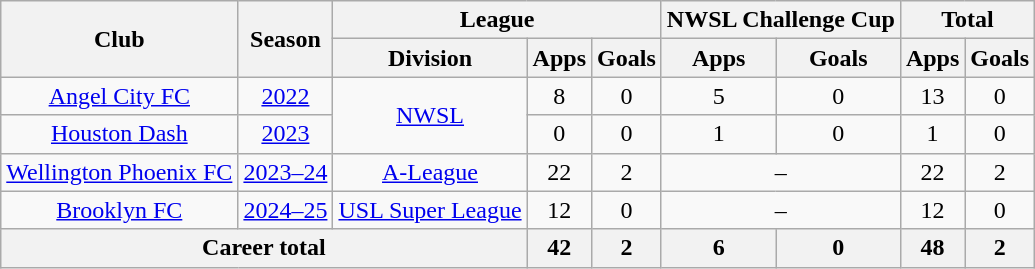<table class="wikitable" style="text-align:center">
<tr>
<th rowspan="2">Club</th>
<th rowspan="2">Season</th>
<th colspan="3">League</th>
<th colspan="2">NWSL Challenge Cup</th>
<th colspan="2">Total</th>
</tr>
<tr>
<th>Division</th>
<th>Apps</th>
<th>Goals</th>
<th>Apps</th>
<th>Goals</th>
<th>Apps</th>
<th>Goals</th>
</tr>
<tr>
<td><a href='#'>Angel City FC</a></td>
<td><a href='#'>2022</a></td>
<td rowspan="2"><a href='#'>NWSL</a></td>
<td>8</td>
<td>0</td>
<td>5</td>
<td>0</td>
<td>13</td>
<td>0</td>
</tr>
<tr>
<td><a href='#'>Houston Dash</a></td>
<td><a href='#'>2023</a></td>
<td>0</td>
<td>0</td>
<td>1</td>
<td>0</td>
<td>1</td>
<td>0</td>
</tr>
<tr>
<td><a href='#'>Wellington Phoenix FC</a></td>
<td><a href='#'>2023–24</a></td>
<td><a href='#'>A-League</a></td>
<td>22</td>
<td>2</td>
<td colspan="2">–</td>
<td>22</td>
<td>2</td>
</tr>
<tr>
<td><a href='#'>Brooklyn FC</a></td>
<td><a href='#'>2024–25</a></td>
<td><a href='#'>USL Super League</a></td>
<td>12</td>
<td>0</td>
<td colspan="2">–</td>
<td>12</td>
<td>0</td>
</tr>
<tr>
<th colspan="3">Career total</th>
<th>42</th>
<th>2</th>
<th>6</th>
<th>0</th>
<th>48</th>
<th>2</th>
</tr>
</table>
